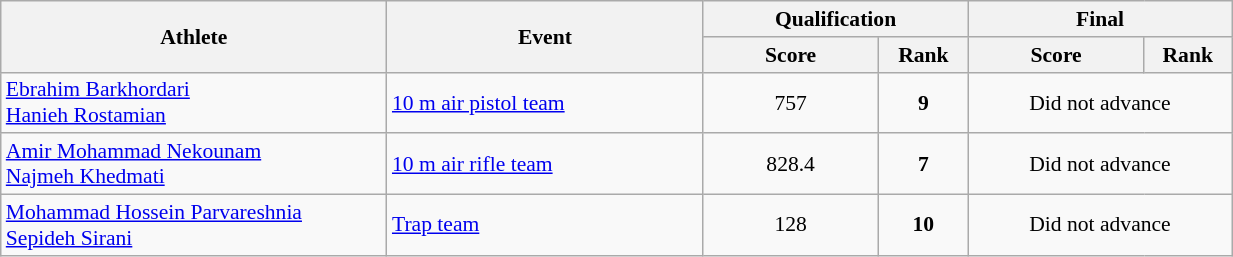<table class="wikitable" width="65%" style="text-align:center; font-size:90%">
<tr>
<th rowspan="2" width="22%">Athlete</th>
<th rowspan="2" width="18%">Event</th>
<th colspan="2">Qualification</th>
<th colspan="2">Final</th>
</tr>
<tr>
<th width="10%">Score</th>
<th width="5%">Rank</th>
<th width="10%">Score</th>
<th width="5%">Rank</th>
</tr>
<tr>
<td align=left><a href='#'>Ebrahim Barkhordari</a><br><a href='#'>Hanieh Rostamian</a></td>
<td align=left><a href='#'>10 m air pistol team</a></td>
<td>757</td>
<td><strong>9</strong></td>
<td colspan=2>Did not advance</td>
</tr>
<tr>
<td align=left><a href='#'>Amir Mohammad Nekounam</a><br><a href='#'>Najmeh Khedmati</a></td>
<td align=left><a href='#'>10 m air rifle team</a></td>
<td>828.4</td>
<td><strong>7</strong></td>
<td colspan=2>Did not advance</td>
</tr>
<tr>
<td align=left><a href='#'>Mohammad Hossein Parvareshnia</a><br><a href='#'>Sepideh Sirani</a></td>
<td align=left><a href='#'>Trap team</a></td>
<td>128</td>
<td><strong>10</strong></td>
<td colspan=2>Did not advance</td>
</tr>
</table>
